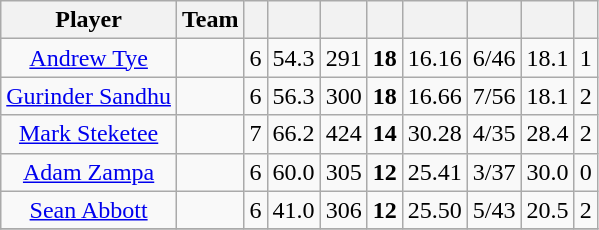<table class="wikitable sortable" style="text-align:center">
<tr>
<th class="unsortable">Player</th>
<th>Team</th>
<th></th>
<th></th>
<th></th>
<th></th>
<th></th>
<th></th>
<th></th>
<th></th>
</tr>
<tr>
<td><a href='#'>Andrew Tye</a></td>
<td style="text-align:left;"></td>
<td>6</td>
<td>54.3</td>
<td>291</td>
<td><strong>18</strong></td>
<td>16.16</td>
<td>6/46</td>
<td>18.1</td>
<td>1</td>
</tr>
<tr>
<td><a href='#'>Gurinder Sandhu</a></td>
<td style="text-align:left;"></td>
<td>6</td>
<td>56.3</td>
<td>300</td>
<td><strong>18</strong></td>
<td>16.66</td>
<td>7/56</td>
<td>18.1</td>
<td>2</td>
</tr>
<tr>
<td><a href='#'>Mark Steketee</a></td>
<td style="text-align:left;"></td>
<td>7</td>
<td>66.2</td>
<td>424</td>
<td><strong>14</strong></td>
<td>30.28</td>
<td>4/35</td>
<td>28.4</td>
<td>2</td>
</tr>
<tr>
<td><a href='#'>Adam Zampa</a></td>
<td style="text-align:left;"></td>
<td>6</td>
<td>60.0</td>
<td>305</td>
<td><strong>12</strong></td>
<td>25.41</td>
<td>3/37</td>
<td>30.0</td>
<td>0</td>
</tr>
<tr>
<td><a href='#'>Sean Abbott</a></td>
<td style="text-align:left;"></td>
<td>6</td>
<td>41.0</td>
<td>306</td>
<td><strong>12</strong></td>
<td>25.50</td>
<td>5/43</td>
<td>20.5</td>
<td>2</td>
</tr>
<tr>
</tr>
</table>
